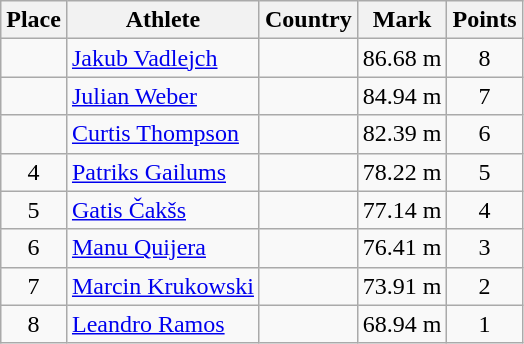<table class="wikitable">
<tr>
<th>Place</th>
<th>Athlete</th>
<th>Country</th>
<th>Mark</th>
<th>Points</th>
</tr>
<tr>
<td align=center></td>
<td><a href='#'>Jakub Vadlejch</a></td>
<td></td>
<td>86.68 m</td>
<td align=center>8</td>
</tr>
<tr>
<td align=center></td>
<td><a href='#'>Julian Weber</a></td>
<td></td>
<td>84.94 m</td>
<td align=center>7</td>
</tr>
<tr>
<td align=center></td>
<td><a href='#'>Curtis Thompson</a></td>
<td></td>
<td>82.39 m</td>
<td align=center>6</td>
</tr>
<tr>
<td align=center>4</td>
<td><a href='#'>Patriks Gailums</a></td>
<td></td>
<td>78.22 m</td>
<td align=center>5</td>
</tr>
<tr>
<td align=center>5</td>
<td><a href='#'>Gatis Čakšs</a></td>
<td></td>
<td>77.14 m</td>
<td align=center>4</td>
</tr>
<tr>
<td align=center>6</td>
<td><a href='#'>Manu Quijera</a></td>
<td></td>
<td>76.41 m</td>
<td align=center>3</td>
</tr>
<tr>
<td align=center>7</td>
<td><a href='#'>Marcin Krukowski</a></td>
<td></td>
<td>73.91 m</td>
<td align=center>2</td>
</tr>
<tr>
<td align=center>8</td>
<td><a href='#'>Leandro Ramos</a></td>
<td></td>
<td>68.94 m</td>
<td align=center>1</td>
</tr>
</table>
